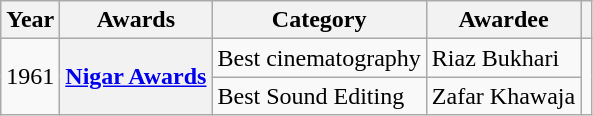<table class="wikitable plainrowheaders">
<tr>
<th>Year</th>
<th>Awards</th>
<th>Category</th>
<th>Awardee</th>
<th></th>
</tr>
<tr>
<td rowspan="2">1961</td>
<th rowspan="2" scope="row"><a href='#'>Nigar Awards</a></th>
<td>Best cinematography</td>
<td>Riaz Bukhari</td>
<td rowspan="2"></td>
</tr>
<tr>
<td>Best Sound Editing</td>
<td>Zafar Khawaja</td>
</tr>
</table>
